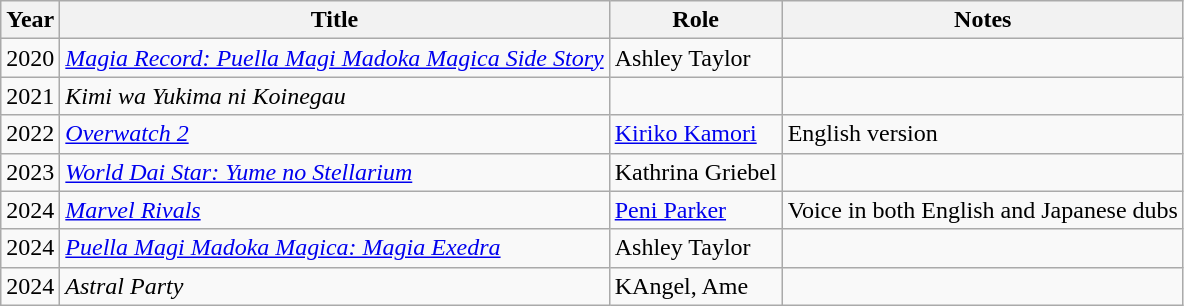<table class="wikitable sortable">
<tr>
<th>Year</th>
<th>Title</th>
<th>Role</th>
<th class="unsortable">Notes</th>
</tr>
<tr>
<td>2020</td>
<td><em><a href='#'>Magia Record: Puella Magi Madoka Magica Side Story</a></em></td>
<td>Ashley Taylor</td>
<td></td>
</tr>
<tr>
<td>2021</td>
<td><em>Kimi wa Yukima ni Koinegau</em></td>
<td></td>
<td></td>
</tr>
<tr>
<td>2022</td>
<td><em><a href='#'>Overwatch 2</a></em></td>
<td><a href='#'>Kiriko Kamori</a></td>
<td>English version</td>
</tr>
<tr>
<td>2023</td>
<td><em><a href='#'>World Dai Star: Yume no Stellarium</a></em></td>
<td>Kathrina Griebel</td>
<td></td>
</tr>
<tr>
<td>2024</td>
<td><em><a href='#'>Marvel Rivals</a></em></td>
<td><a href='#'>Peni Parker</a></td>
<td>Voice in both English and Japanese dubs</td>
</tr>
<tr>
<td>2024</td>
<td><em><a href='#'>Puella Magi Madoka Magica: Magia Exedra</a></em></td>
<td>Ashley Taylor</td>
<td></td>
</tr>
<tr>
<td>2024</td>
<td><em>Astral Party</em></td>
<td>KAngel, Ame</td>
<td></td>
</tr>
</table>
